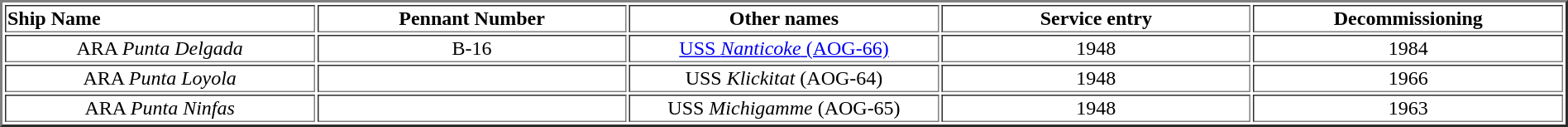<table width="100%" border="2">
<tr>
<th width="16%" align="left">Ship Name</th>
<th width="16%" align="center">Pennant Number</th>
<th width="16%" align="center">Other names</th>
<th width="16%" align="center">Service entry</th>
<th width="16%" align="center">Decommissioning</th>
</tr>
<tr>
<td align="center">ARA <em>Punta Delgada</em></td>
<td align="center">B-16</td>
<td align="center"><a href='#'>USS <em>Nanticoke</em> (AOG-66)</a></td>
<td align="center">1948</td>
<td align="center">1984 </td>
</tr>
<tr>
<td align="center">ARA <em>Punta Loyola</em></td>
<td align="center"></td>
<td align="center">USS <em>Klickitat</em> (AOG-64)</td>
<td align="center">1948</td>
<td align="center">1966 </td>
</tr>
<tr>
<td align="center">ARA <em>Punta Ninfas</em></td>
<td align="center"></td>
<td align="center">USS <em>Michigamme</em> (AOG-65)</td>
<td align="center">1948</td>
<td align="center">1963 </td>
</tr>
</table>
